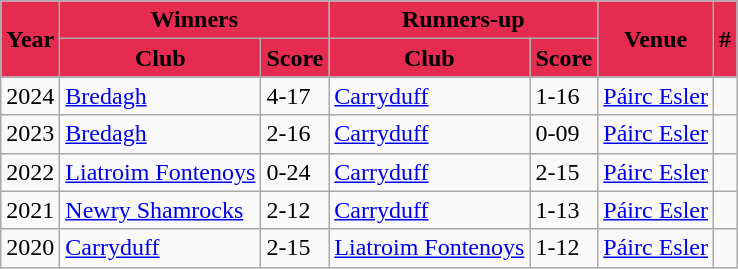<table class="wikitable sortable" style="text-align:left;">
<tr>
<th rowspan="2" style="background:#E52B50;color:black;">Year</th>
<th colspan="2" style="background:#E52B50;color:black;">Winners</th>
<th colspan="2" style="background:#E52B50;color:black;">Runners-up</th>
<th rowspan="2" style="background:#E52B50;color:black;">Venue</th>
<th rowspan="2" style="background:#E52B50;color:black;">#</th>
</tr>
<tr>
<th style="background:#E52B50;color:black;">Club</th>
<th style="background:#E52B50;color:black;">Score</th>
<th style="background:#E52B50;color:black;">Club</th>
<th style="background:#E52B50;color:black;">Score</th>
</tr>
<tr>
<td>2024</td>
<td><a href='#'>Bredagh</a></td>
<td>4-17</td>
<td><a href='#'>Carryduff</a></td>
<td>1-16</td>
<td><a href='#'>Páirc Esler</a></td>
<td></td>
</tr>
<tr>
<td>2023</td>
<td><a href='#'>Bredagh</a></td>
<td>2-16</td>
<td><a href='#'>Carryduff</a></td>
<td>0-09</td>
<td><a href='#'>Páirc Esler</a></td>
<td></td>
</tr>
<tr>
<td>2022</td>
<td><a href='#'>Liatroim Fontenoys</a></td>
<td>0-24</td>
<td><a href='#'>Carryduff</a></td>
<td>2-15</td>
<td><a href='#'>Páirc Esler</a></td>
<td></td>
</tr>
<tr>
<td>2021</td>
<td><a href='#'>Newry Shamrocks</a></td>
<td>2-12</td>
<td><a href='#'>Carryduff</a></td>
<td>1-13</td>
<td><a href='#'>Páirc Esler</a></td>
<td></td>
</tr>
<tr>
<td>2020</td>
<td><a href='#'>Carryduff</a></td>
<td>2-15</td>
<td><a href='#'>Liatroim Fontenoys</a></td>
<td>1-12</td>
<td><a href='#'>Páirc Esler</a></td>
<td></td>
</tr>
</table>
